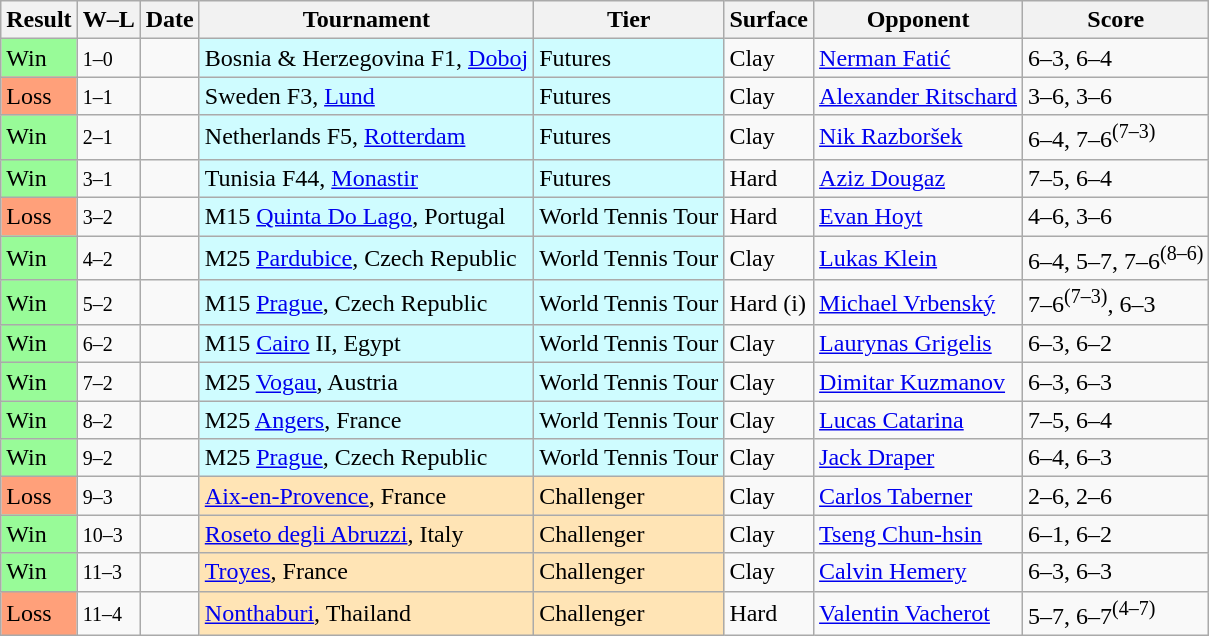<table class="sortable wikitable">
<tr>
<th>Result</th>
<th class="unsortable">W–L</th>
<th>Date</th>
<th>Tournament</th>
<th>Tier</th>
<th>Surface</th>
<th>Opponent</th>
<th class="unsortable">Score</th>
</tr>
<tr>
<td style="background:#98fb98;">Win</td>
<td><small>1–0</small></td>
<td></td>
<td style="background:#cffcff;">Bosnia & Herzegovina F1, <a href='#'>Doboj</a></td>
<td style="background:#cffcff;">Futures</td>
<td>Clay</td>
<td> <a href='#'>Nerman Fatić</a></td>
<td>6–3, 6–4</td>
</tr>
<tr>
<td style="background:#ffa07a;">Loss</td>
<td><small>1–1</small></td>
<td></td>
<td style="background:#cffcff;">Sweden F3, <a href='#'>Lund</a></td>
<td style="background:#cffcff;">Futures</td>
<td>Clay</td>
<td> <a href='#'>Alexander Ritschard</a></td>
<td>3–6, 3–6</td>
</tr>
<tr>
<td style="background:#98fb98;">Win</td>
<td><small>2–1</small></td>
<td></td>
<td style="background:#cffcff;">Netherlands F5, <a href='#'>Rotterdam</a></td>
<td style="background:#cffcff;">Futures</td>
<td>Clay</td>
<td> <a href='#'>Nik Razboršek</a></td>
<td>6–4, 7–6<sup>(7–3)</sup></td>
</tr>
<tr>
<td style="background:#98fb98;">Win</td>
<td><small>3–1</small></td>
<td></td>
<td style="background:#cffcff;">Tunisia F44, <a href='#'>Monastir</a></td>
<td style="background:#cffcff;">Futures</td>
<td>Hard</td>
<td> <a href='#'>Aziz Dougaz</a></td>
<td>7–5, 6–4</td>
</tr>
<tr>
<td style="background:#ffa07a;">Loss</td>
<td><small>3–2</small></td>
<td></td>
<td style="background:#cffcff;">M15 <a href='#'>Quinta Do Lago</a>, Portugal</td>
<td style="background:#cffcff;">World Tennis Tour</td>
<td>Hard</td>
<td> <a href='#'>Evan Hoyt</a></td>
<td>4–6, 3–6</td>
</tr>
<tr>
<td style="background:#98fb98;">Win</td>
<td><small>4–2</small></td>
<td></td>
<td style="background:#cffcff;">M25 <a href='#'>Pardubice</a>, Czech Republic</td>
<td style="background:#cffcff;">World Tennis Tour</td>
<td>Clay</td>
<td> <a href='#'>Lukas Klein</a></td>
<td>6–4, 5–7, 7–6<sup>(8–6)</sup></td>
</tr>
<tr>
<td style="background:#98fb98;">Win</td>
<td><small>5–2</small></td>
<td></td>
<td style="background:#cffcff;">M15 <a href='#'>Prague</a>, Czech Republic</td>
<td style="background:#cffcff;">World Tennis Tour</td>
<td>Hard (i)</td>
<td> <a href='#'>Michael Vrbenský</a></td>
<td>7–6<sup>(7–3)</sup>, 6–3</td>
</tr>
<tr>
<td style="background:#98fb98;">Win</td>
<td><small>6–2</small></td>
<td></td>
<td style="background:#cffcff;">M15 <a href='#'>Cairo</a> II, Egypt</td>
<td style="background:#cffcff;">World Tennis Tour</td>
<td>Clay</td>
<td> <a href='#'>Laurynas Grigelis</a></td>
<td>6–3, 6–2</td>
</tr>
<tr>
<td style="background:#98fb98;">Win</td>
<td><small>7–2</small></td>
<td></td>
<td style="background:#cffcff;">M25 <a href='#'>Vogau</a>, Austria</td>
<td style="background:#cffcff;">World Tennis Tour</td>
<td>Clay</td>
<td> <a href='#'>Dimitar Kuzmanov</a></td>
<td>6–3, 6–3</td>
</tr>
<tr>
<td style="background:#98fb98;">Win</td>
<td><small>8–2</small></td>
<td></td>
<td style="background:#cffcff;">M25 <a href='#'>Angers</a>, France</td>
<td style="background:#cffcff;">World Tennis Tour</td>
<td>Clay</td>
<td> <a href='#'>Lucas Catarina</a></td>
<td>7–5, 6–4</td>
</tr>
<tr>
<td style="background:#98fb98;">Win</td>
<td><small>9–2</small></td>
<td></td>
<td style="background:#cffcff;">M25 <a href='#'>Prague</a>, Czech Republic</td>
<td style="background:#cffcff;">World Tennis Tour</td>
<td>Clay</td>
<td> <a href='#'>Jack Draper</a></td>
<td>6–4, 6–3</td>
</tr>
<tr>
<td style="background:#ffa07a;">Loss</td>
<td><small>9–3</small></td>
<td><a href='#'></a></td>
<td style="background:moccasin;"><a href='#'>Aix-en-Provence</a>, France</td>
<td style="background:moccasin;">Challenger</td>
<td>Clay</td>
<td> <a href='#'>Carlos Taberner</a></td>
<td>2–6, 2–6</td>
</tr>
<tr>
<td style="background:#98fb98;">Win</td>
<td><small>10–3</small></td>
<td><a href='#'></a></td>
<td style="background:moccasin;"><a href='#'>Roseto degli Abruzzi</a>, Italy</td>
<td style="background:moccasin;">Challenger</td>
<td>Clay</td>
<td> <a href='#'>Tseng Chun-hsin</a></td>
<td>6–1, 6–2</td>
</tr>
<tr>
<td style="background:#98fb98;">Win</td>
<td><small>11–3</small></td>
<td><a href='#'></a></td>
<td style="background:moccasin;"><a href='#'>Troyes</a>, France</td>
<td style="background:moccasin;">Challenger</td>
<td>Clay</td>
<td> <a href='#'>Calvin Hemery</a></td>
<td>6–3, 6–3</td>
</tr>
<tr>
<td style="background:#ffa07a;">Loss</td>
<td><small>11–4</small></td>
<td><a href='#'></a></td>
<td style="background:moccasin;"><a href='#'>Nonthaburi</a>, Thailand</td>
<td style="background:moccasin;">Challenger</td>
<td>Hard</td>
<td> <a href='#'>Valentin Vacherot</a></td>
<td>5–7, 6–7<sup>(4–7)</sup></td>
</tr>
</table>
